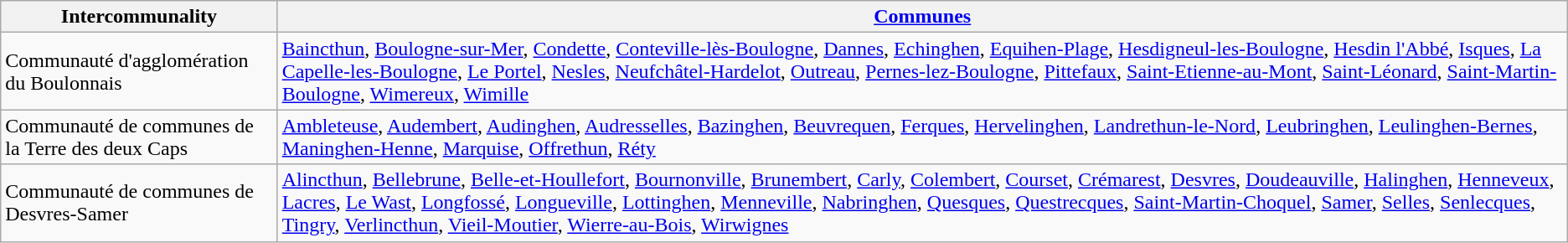<table class="wikitable">
<tr>
<th>Intercommunality</th>
<th><a href='#'>Communes</a></th>
</tr>
<tr>
<td>Communauté d'agglomération du Boulonnais</td>
<td><a href='#'>Baincthun</a>, <a href='#'>Boulogne-sur-Mer</a>, <a href='#'>Condette</a>, <a href='#'>Conteville-lès-Boulogne</a>, <a href='#'>Dannes</a>, <a href='#'>Echinghen</a>, <a href='#'>Equihen-Plage</a>, <a href='#'>Hesdigneul-les-Boulogne</a>, <a href='#'>Hesdin l'Abbé</a>, <a href='#'>Isques</a>, <a href='#'>La Capelle-les-Boulogne</a>, <a href='#'>Le Portel</a>, <a href='#'>Nesles</a>, <a href='#'>Neufchâtel-Hardelot</a>, <a href='#'>Outreau</a>, <a href='#'>Pernes-lez-Boulogne</a>, <a href='#'>Pittefaux</a>, <a href='#'>Saint-Etienne-au-Mont</a>, <a href='#'>Saint-Léonard</a>, <a href='#'>Saint-Martin-Boulogne</a>, <a href='#'>Wimereux</a>, <a href='#'>Wimille</a></td>
</tr>
<tr>
<td>Communauté de communes de la Terre des deux Caps</td>
<td><a href='#'>Ambleteuse</a>, <a href='#'>Audembert</a>, <a href='#'>Audinghen</a>, <a href='#'>Audresselles</a>, <a href='#'>Bazinghen</a>, <a href='#'>Beuvrequen</a>, <a href='#'>Ferques</a>, <a href='#'>Hervelinghen</a>, <a href='#'>Landrethun-le-Nord</a>, <a href='#'>Leubringhen</a>, <a href='#'>Leulinghen-Bernes</a>, <a href='#'>Maninghen-Henne</a>, <a href='#'>Marquise</a>, <a href='#'>Offrethun</a>, <a href='#'>Réty</a></td>
</tr>
<tr>
<td>Communauté de communes de Desvres-Samer</td>
<td><a href='#'>Alincthun</a>, <a href='#'>Bellebrune</a>, <a href='#'>Belle-et-Houllefort</a>, <a href='#'>Bournonville</a>, <a href='#'>Brunembert</a>, <a href='#'>Carly</a>, <a href='#'>Colembert</a>, <a href='#'>Courset</a>, <a href='#'>Crémarest</a>, <a href='#'>Desvres</a>, <a href='#'>Doudeauville</a>, <a href='#'>Halinghen</a>, <a href='#'>Henneveux</a>, <a href='#'>Lacres</a>, <a href='#'>Le Wast</a>, <a href='#'>Longfossé</a>, <a href='#'>Longueville</a>, <a href='#'>Lottinghen</a>, <a href='#'>Menneville</a>, <a href='#'>Nabringhen</a>, <a href='#'>Quesques</a>, <a href='#'>Questrecques</a>, <a href='#'>Saint-Martin-Choquel</a>, <a href='#'>Samer</a>, <a href='#'>Selles</a>, <a href='#'>Senlecques</a>, <a href='#'>Tingry</a>, <a href='#'>Verlincthun</a>, <a href='#'>Vieil-Moutier</a>, <a href='#'>Wierre-au-Bois</a>, <a href='#'>Wirwignes</a></td>
</tr>
</table>
